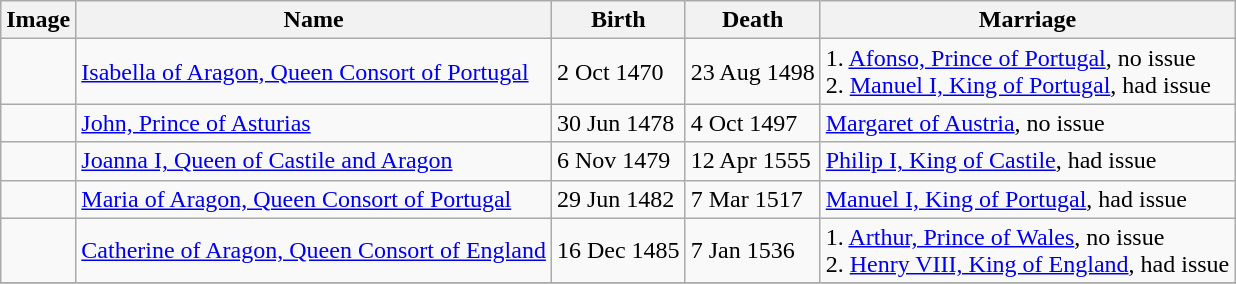<table class="wikitable mw-collapsible">
<tr>
<th>Image</th>
<th>Name</th>
<th>Birth</th>
<th>Death</th>
<th>Marriage</th>
</tr>
<tr>
<td></td>
<td><a href='#'>Isabella of Aragon, Queen Consort of Portugal</a></td>
<td>2 Oct 1470</td>
<td>23 Aug 1498</td>
<td>1. <a href='#'>Afonso, Prince of Portugal</a>, no issue<br>2. <a href='#'>Manuel I, King of Portugal</a>, had issue</td>
</tr>
<tr>
<td></td>
<td><a href='#'>John, Prince of Asturias</a></td>
<td>30 Jun 1478</td>
<td>4 Oct 1497</td>
<td><a href='#'>Margaret of Austria</a>, no issue</td>
</tr>
<tr>
<td></td>
<td><a href='#'>Joanna I, Queen of Castile and Aragon</a></td>
<td>6 Nov 1479</td>
<td>12 Apr 1555</td>
<td><a href='#'>Philip I, King of Castile</a>, had issue</td>
</tr>
<tr>
<td></td>
<td><a href='#'>Maria of Aragon, Queen Consort of Portugal</a></td>
<td>29 Jun 1482</td>
<td>7 Mar 1517</td>
<td><a href='#'>Manuel I, King of Portugal</a>, had issue</td>
</tr>
<tr>
<td></td>
<td><a href='#'>Catherine of Aragon, Queen Consort of England</a></td>
<td>16 Dec 1485</td>
<td>7 Jan 1536</td>
<td>1. <a href='#'>Arthur, Prince of Wales</a>, no issue<br>2. <a href='#'>Henry VIII, King of England</a>, had issue</td>
</tr>
<tr>
</tr>
</table>
